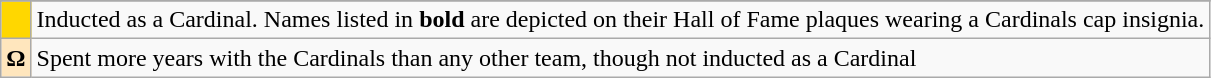<table class="wikitable">
<tr>
</tr>
<tr>
<th scope="row" style="background:#FFD700;"></th>
<td>Inducted as a Cardinal.  Names listed in <strong>bold</strong> are depicted on their Hall of Fame plaques wearing a Cardinals cap insignia.</td>
</tr>
<tr>
<th scope="row" style="background-color:#ffe6bd">Ω</th>
<td>Spent more years with the Cardinals than any other team, though not inducted as a Cardinal</td>
</tr>
</table>
